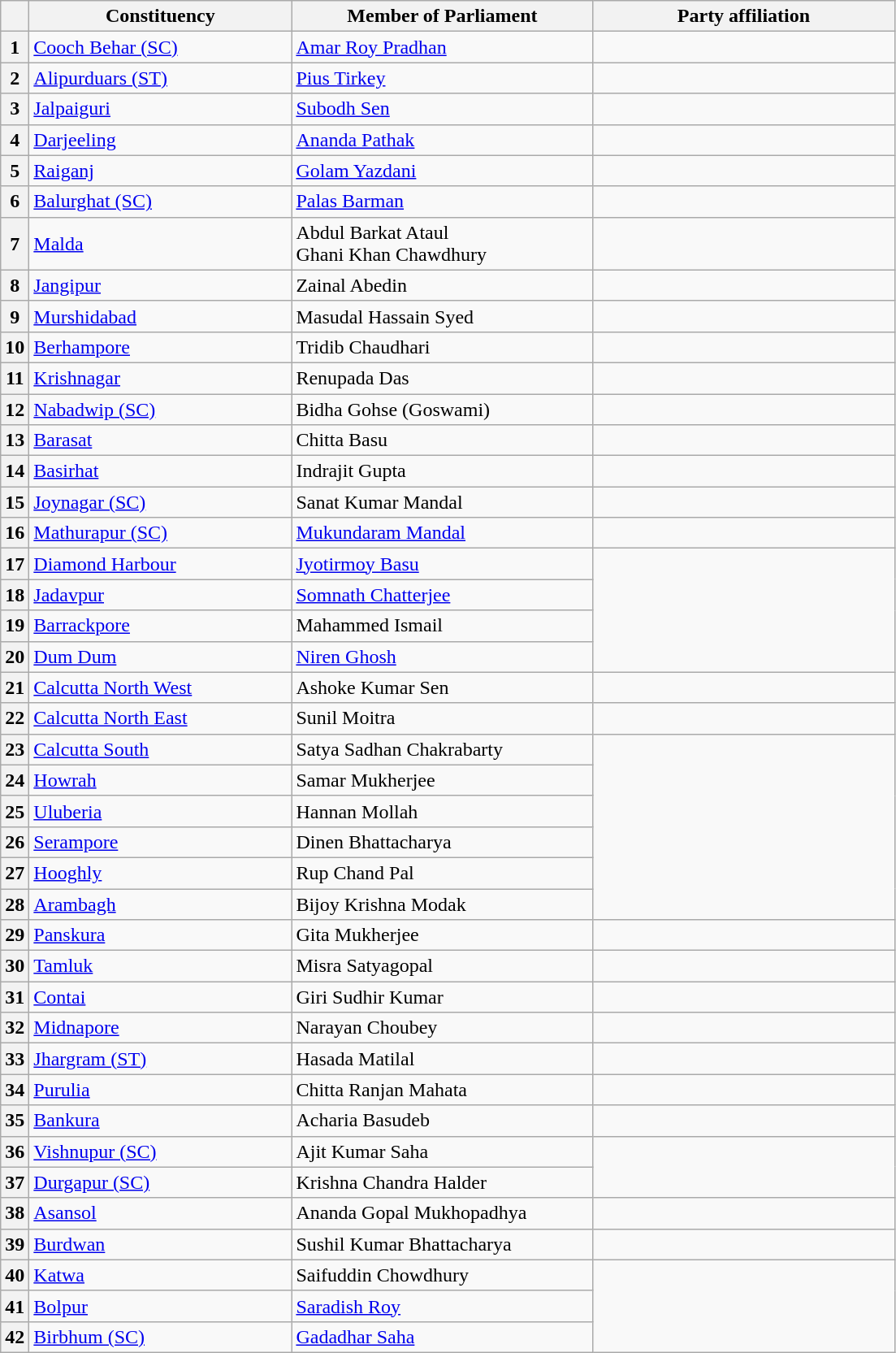<table class="wikitable sortable">
<tr style="text-align:center;">
<th></th>
<th style="width:13em">Constituency</th>
<th style="width:15em">Member of Parliament</th>
<th colspan="2" style="width:15em">Party affiliation</th>
</tr>
<tr>
<th>1</th>
<td><a href='#'>Cooch Behar (SC)</a></td>
<td><a href='#'>Amar Roy Pradhan</a></td>
<td></td>
</tr>
<tr>
<th>2</th>
<td><a href='#'>Alipurduars (ST)</a></td>
<td><a href='#'>Pius Tirkey</a></td>
<td></td>
</tr>
<tr>
<th>3</th>
<td><a href='#'>Jalpaiguri</a></td>
<td><a href='#'>Subodh Sen</a></td>
<td></td>
</tr>
<tr>
<th>4</th>
<td><a href='#'>Darjeeling</a></td>
<td><a href='#'>Ananda Pathak</a></td>
</tr>
<tr>
<th>5</th>
<td><a href='#'>Raiganj</a></td>
<td><a href='#'>Golam Yazdani</a></td>
<td></td>
</tr>
<tr>
<th>6</th>
<td><a href='#'>Balurghat (SC)</a></td>
<td><a href='#'>Palas Barman</a></td>
<td></td>
</tr>
<tr>
<th>7</th>
<td><a href='#'>Malda</a></td>
<td>Abdul Barkat Ataul<br>Ghani Khan Chawdhury</td>
<td></td>
</tr>
<tr>
<th>8</th>
<td><a href='#'>Jangipur</a></td>
<td>Zainal Abedin</td>
<td></td>
</tr>
<tr>
<th>9</th>
<td><a href='#'>Murshidabad</a></td>
<td>Masudal Hassain Syed</td>
</tr>
<tr>
<th>10</th>
<td><a href='#'>Berhampore</a></td>
<td>Tridib Chaudhari</td>
<td></td>
</tr>
<tr>
<th>11</th>
<td><a href='#'>Krishnagar</a></td>
<td>Renupada Das</td>
<td></td>
</tr>
<tr>
<th>12</th>
<td><a href='#'>Nabadwip (SC)</a></td>
<td>Bidha Gohse (Goswami)</td>
</tr>
<tr>
<th>13</th>
<td><a href='#'>Barasat</a></td>
<td>Chitta Basu</td>
<td></td>
</tr>
<tr>
<th>14</th>
<td><a href='#'>Basirhat</a></td>
<td>Indrajit Gupta</td>
<td></td>
</tr>
<tr>
<th>15</th>
<td><a href='#'>Joynagar (SC)</a></td>
<td>Sanat Kumar Mandal</td>
<td></td>
</tr>
<tr>
<th>16</th>
<td><a href='#'>Mathurapur (SC)</a></td>
<td><a href='#'>Mukundaram Mandal</a></td>
<td></td>
</tr>
<tr>
<th>17</th>
<td><a href='#'>Diamond Harbour</a></td>
<td><a href='#'>Jyotirmoy Basu</a></td>
</tr>
<tr>
<th>18</th>
<td><a href='#'>Jadavpur</a></td>
<td><a href='#'>Somnath Chatterjee</a></td>
</tr>
<tr>
<th>19</th>
<td><a href='#'>Barrackpore</a></td>
<td>Mahammed Ismail</td>
</tr>
<tr>
<th>20</th>
<td><a href='#'>Dum Dum</a></td>
<td><a href='#'>Niren Ghosh</a></td>
</tr>
<tr>
<th>21</th>
<td><a href='#'>Calcutta North West</a></td>
<td>Ashoke Kumar Sen</td>
<td></td>
</tr>
<tr>
<th>22</th>
<td><a href='#'>Calcutta North East</a></td>
<td>Sunil Moitra</td>
<td></td>
</tr>
<tr>
<th>23</th>
<td><a href='#'>Calcutta South</a></td>
<td>Satya Sadhan Chakrabarty</td>
</tr>
<tr>
<th>24</th>
<td><a href='#'>Howrah</a></td>
<td>Samar Mukherjee</td>
</tr>
<tr>
<th>25</th>
<td><a href='#'>Uluberia</a></td>
<td>Hannan Mollah</td>
</tr>
<tr>
<th>26</th>
<td><a href='#'>Serampore</a></td>
<td>Dinen Bhattacharya</td>
</tr>
<tr>
<th>27</th>
<td><a href='#'>Hooghly</a></td>
<td>Rup Chand Pal</td>
</tr>
<tr>
<th>28</th>
<td><a href='#'>Arambagh</a></td>
<td>Bijoy Krishna Modak</td>
</tr>
<tr>
<th>29</th>
<td><a href='#'>Panskura</a></td>
<td>Gita Mukherjee</td>
<td></td>
</tr>
<tr>
<th>30</th>
<td><a href='#'>Tamluk</a></td>
<td>Misra Satyagopal</td>
<td></td>
</tr>
<tr>
<th>31</th>
<td><a href='#'>Contai</a></td>
<td>Giri Sudhir Kumar</td>
</tr>
<tr>
<th>32</th>
<td><a href='#'>Midnapore</a></td>
<td>Narayan Choubey</td>
<td></td>
</tr>
<tr>
<th>33</th>
<td><a href='#'>Jhargram (ST)</a></td>
<td>Hasada Matilal</td>
<td></td>
</tr>
<tr>
<th>34</th>
<td><a href='#'>Purulia</a></td>
<td>Chitta Ranjan Mahata</td>
<td></td>
</tr>
<tr>
<th>35</th>
<td><a href='#'>Bankura</a></td>
<td>Acharia Basudeb</td>
<td></td>
</tr>
<tr>
<th>36</th>
<td><a href='#'>Vishnupur (SC)</a></td>
<td>Ajit Kumar Saha</td>
</tr>
<tr>
<th>37</th>
<td><a href='#'>Durgapur (SC)</a></td>
<td>Krishna Chandra Halder</td>
</tr>
<tr>
<th>38</th>
<td><a href='#'>Asansol</a></td>
<td>Ananda Gopal Mukhopadhya</td>
<td></td>
</tr>
<tr>
<th>39</th>
<td><a href='#'>Burdwan</a></td>
<td>Sushil Kumar Bhattacharya</td>
<td></td>
</tr>
<tr>
<th>40</th>
<td><a href='#'>Katwa</a></td>
<td>Saifuddin Chowdhury</td>
</tr>
<tr>
<th>41</th>
<td><a href='#'>Bolpur</a></td>
<td><a href='#'>Saradish Roy</a></td>
</tr>
<tr>
<th>42</th>
<td><a href='#'>Birbhum (SC)</a></td>
<td><a href='#'>Gadadhar Saha</a></td>
</tr>
</table>
